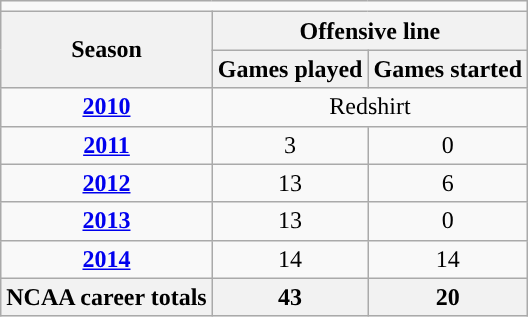<table class=wikitable style="text-align:center;">
<tr>
<td ! colspan="10"></td>
</tr>
<tr>
<th rowspan=2>Season</th>
<th colspan=2>Offensive line</th>
</tr>
<tr>
<th>Games played</th>
<th>Games started</th>
</tr>
<tr>
<td><strong><a href='#'>2010</a></strong></td>
<td colspan=14 style="text-align:center;">Redshirt</td>
</tr>
<tr>
<td><strong><a href='#'>2011</a></strong></td>
<td>3</td>
<td>0</td>
</tr>
<tr>
<td><strong><a href='#'>2012</a></strong></td>
<td>13</td>
<td>6</td>
</tr>
<tr>
<td><strong><a href='#'>2013</a></strong></td>
<td>13</td>
<td>0</td>
</tr>
<tr>
<td><strong><a href='#'>2014</a></strong></td>
<td>14</td>
<td>14</td>
</tr>
<tr>
<th>NCAA career totals</th>
<th>43</th>
<th>20</th>
</tr>
</table>
